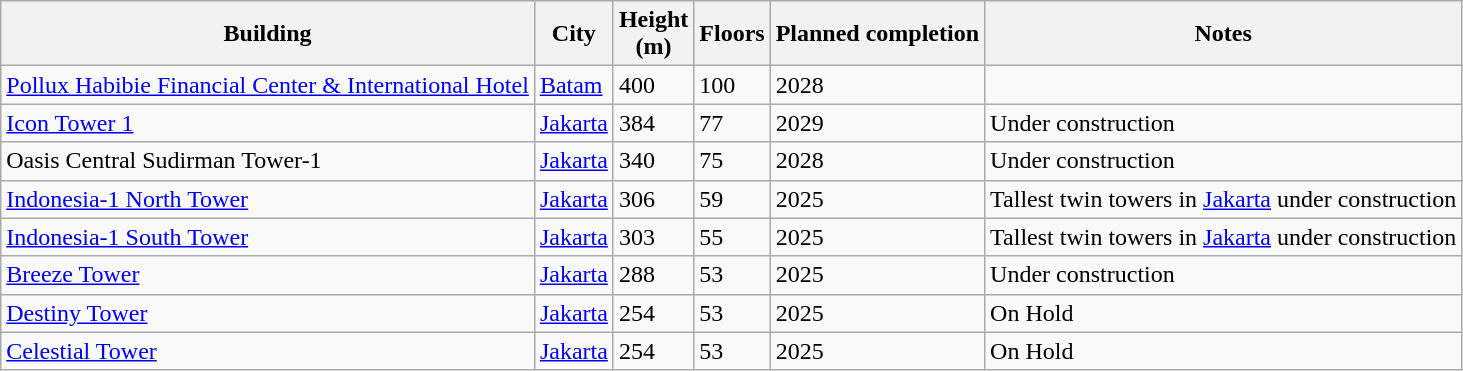<table class="wikitable sortable">
<tr>
<th>Building</th>
<th>City</th>
<th>Height<br>(m)</th>
<th>Floors</th>
<th>Planned completion</th>
<th>Notes</th>
</tr>
<tr>
<td><a href='#'>Pollux Habibie Financial Center & International Hotel</a></td>
<td><a href='#'>Batam</a></td>
<td>400</td>
<td>100</td>
<td>2028</td>
<td></td>
</tr>
<tr>
<td><a href='#'>Icon Tower 1</a></td>
<td><a href='#'>Jakarta</a></td>
<td>384</td>
<td>77</td>
<td>2029</td>
<td>Under construction</td>
</tr>
<tr>
<td>Oasis Central Sudirman Tower-1</td>
<td><a href='#'>Jakarta</a></td>
<td>340</td>
<td>75</td>
<td>2028</td>
<td>Under construction</td>
</tr>
<tr>
<td><a href='#'>Indonesia-1 North Tower</a></td>
<td><a href='#'>Jakarta</a></td>
<td>306</td>
<td>59</td>
<td>2025</td>
<td>Tallest twin towers in <a href='#'>Jakarta</a> under construction</td>
</tr>
<tr>
<td><a href='#'>Indonesia-1 South Tower</a></td>
<td><a href='#'>Jakarta</a></td>
<td>303</td>
<td>55</td>
<td>2025</td>
<td>Tallest twin towers in <a href='#'>Jakarta</a> under construction</td>
</tr>
<tr>
<td><a href='#'>Breeze Tower</a></td>
<td><a href='#'>Jakarta</a></td>
<td>288</td>
<td>53</td>
<td>2025</td>
<td>Under construction</td>
</tr>
<tr>
<td><a href='#'>Destiny Tower</a></td>
<td><a href='#'>Jakarta</a></td>
<td>254</td>
<td>53</td>
<td>2025</td>
<td>On Hold</td>
</tr>
<tr>
<td><a href='#'>Celestial Tower</a></td>
<td><a href='#'>Jakarta</a></td>
<td>254</td>
<td>53</td>
<td>2025</td>
<td>On Hold</td>
</tr>
</table>
